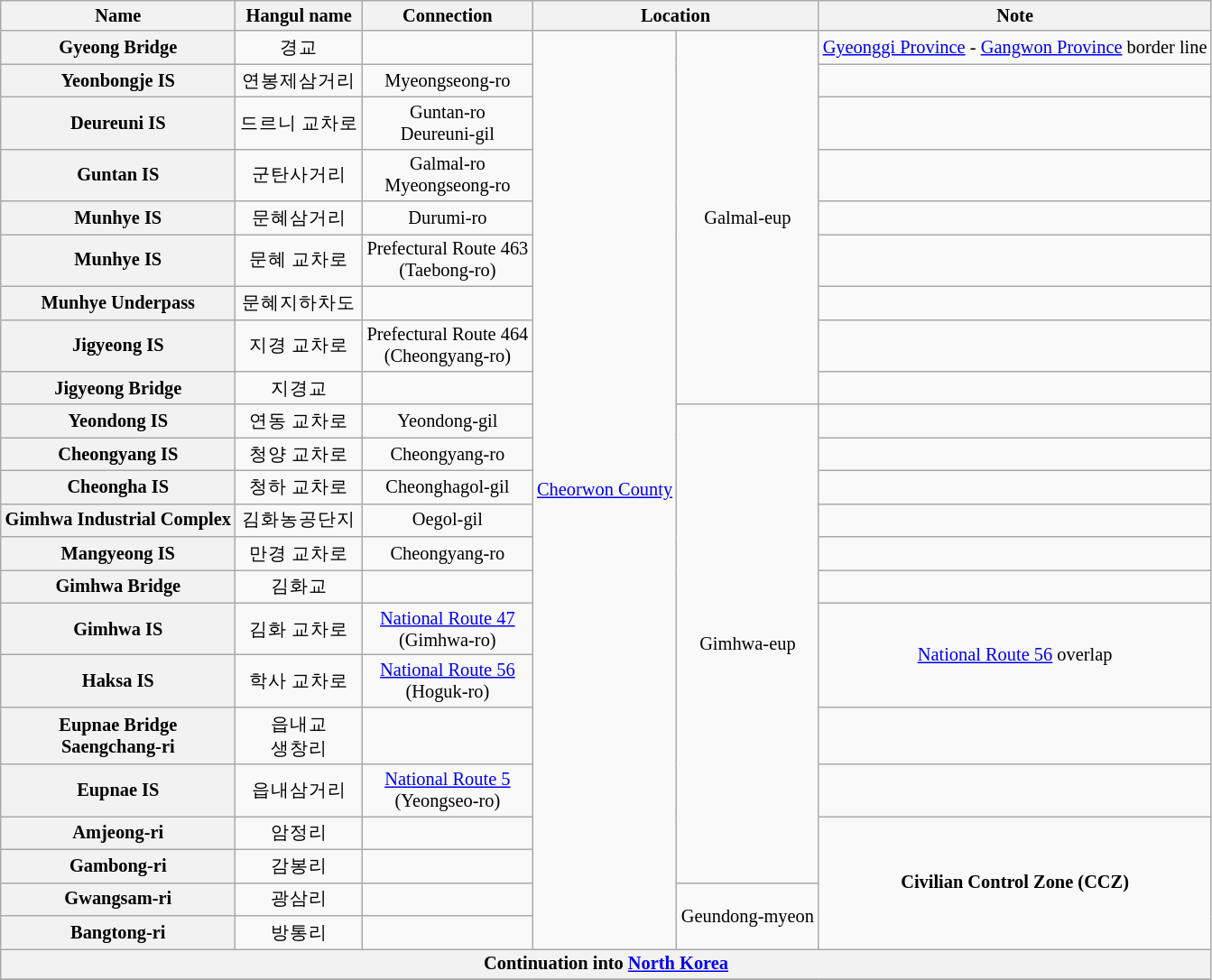<table class="wikitable" style="font-size: 85%; text-align: center;">
<tr>
<th>Name </th>
<th>Hangul name</th>
<th>Connection</th>
<th colspan="2">Location</th>
<th>Note</th>
</tr>
<tr>
<th>Gyeong Bridge</th>
<td>경교</td>
<td></td>
<td rowspan=23><a href='#'>Cheorwon County</a></td>
<td rowspan=9>Galmal-eup</td>
<td><a href='#'>Gyeonggi Province</a> - <a href='#'>Gangwon Province</a> border line</td>
</tr>
<tr>
<th>Yeonbongje IS</th>
<td>연봉제삼거리</td>
<td>Myeongseong-ro</td>
<td></td>
</tr>
<tr>
<th>Deureuni IS</th>
<td>드르니 교차로</td>
<td>Guntan-ro<br>Deureuni-gil</td>
<td></td>
</tr>
<tr>
<th>Guntan IS</th>
<td>군탄사거리</td>
<td>Galmal-ro<br>Myeongseong-ro</td>
<td></td>
</tr>
<tr>
<th>Munhye IS</th>
<td>문혜삼거리</td>
<td>Durumi-ro</td>
<td></td>
</tr>
<tr>
<th>Munhye IS</th>
<td>문혜 교차로</td>
<td>Prefectural Route 463<br>(Taebong-ro)</td>
<td></td>
</tr>
<tr>
<th>Munhye Underpass</th>
<td>문혜지하차도</td>
<td></td>
<td></td>
</tr>
<tr>
<th>Jigyeong IS</th>
<td>지경 교차로</td>
<td>Prefectural Route 464<br>(Cheongyang-ro)</td>
<td></td>
</tr>
<tr>
<th>Jigyeong Bridge</th>
<td>지경교</td>
<td></td>
<td></td>
</tr>
<tr>
<th>Yeondong IS</th>
<td>연동 교차로</td>
<td>Yeondong-gil</td>
<td rowspan=12>Gimhwa-eup</td>
<td></td>
</tr>
<tr>
<th>Cheongyang IS</th>
<td>청양 교차로</td>
<td>Cheongyang-ro</td>
<td></td>
</tr>
<tr>
<th>Cheongha IS</th>
<td>청하 교차로</td>
<td>Cheonghagol-gil</td>
<td></td>
</tr>
<tr>
<th>Gimhwa Industrial Complex</th>
<td>김화농공단지</td>
<td>Oegol-gil</td>
<td></td>
</tr>
<tr>
<th>Mangyeong IS</th>
<td>만경 교차로</td>
<td>Cheongyang-ro</td>
<td></td>
</tr>
<tr>
<th>Gimhwa Bridge</th>
<td>김화교</td>
<td></td>
<td></td>
</tr>
<tr>
<th>Gimhwa IS</th>
<td>김화 교차로</td>
<td><a href='#'>National Route 47</a><br>(Gimhwa-ro)</td>
<td rowspan=2><a href='#'>National Route 56</a> overlap</td>
</tr>
<tr>
<th>Haksa IS</th>
<td>학사 교차로</td>
<td><a href='#'>National Route 56</a><br>(Hoguk-ro)</td>
</tr>
<tr>
<th>Eupnae Bridge<br>Saengchang-ri</th>
<td>읍내교<br>생창리</td>
<td></td>
<td></td>
</tr>
<tr>
<th>Eupnae IS</th>
<td>읍내삼거리</td>
<td><a href='#'>National Route 5</a><br>(Yeongseo-ro)</td>
<td></td>
</tr>
<tr>
<th>Amjeong-ri</th>
<td>암정리</td>
<td></td>
<td rowspan=4><strong>Civilian Control Zone (CCZ)</strong></td>
</tr>
<tr>
<th>Gambong-ri</th>
<td>감봉리</td>
<td></td>
</tr>
<tr>
<th>Gwangsam-ri</th>
<td>광삼리</td>
<td></td>
<td rowspan=2>Geundong-myeon</td>
</tr>
<tr>
<th>Bangtong-ri</th>
<td>방통리</td>
<td></td>
</tr>
<tr>
<th colspan=6>Continuation into <strong><a href='#'>North Korea</a></strong></th>
</tr>
<tr>
</tr>
</table>
